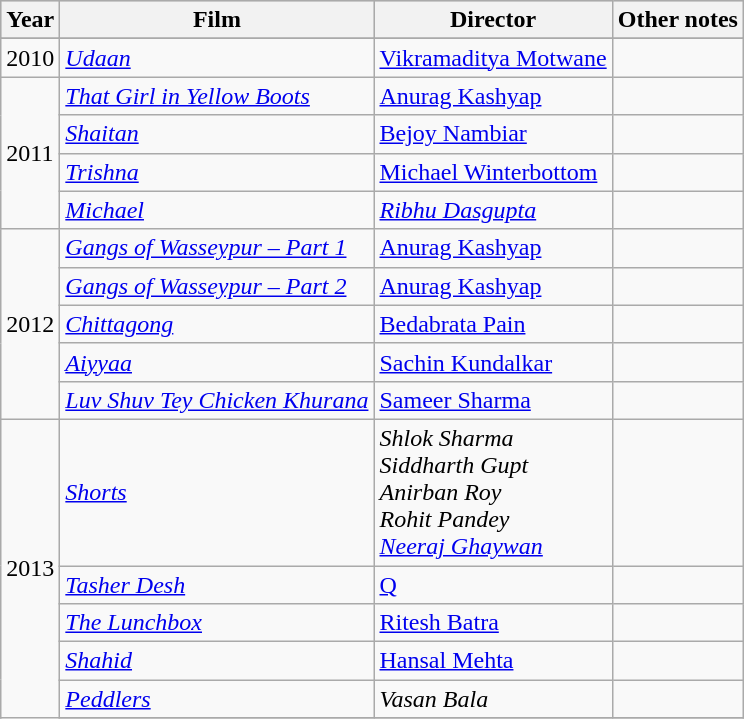<table class="wikitable">
<tr style="background:#ccc; text-align:center;">
<th>Year</th>
<th>Film</th>
<th>Director</th>
<th>Other notes</th>
</tr>
<tr>
</tr>
<tr>
<td>2010</td>
<td><em><a href='#'>Udaan</a></em></td>
<td><a href='#'>Vikramaditya Motwane</a></td>
<td></td>
</tr>
<tr>
<td rowspan="4">2011</td>
<td><em><a href='#'>That Girl in Yellow Boots</a></em></td>
<td><a href='#'>Anurag Kashyap</a></td>
<td></td>
</tr>
<tr>
<td><em><a href='#'>Shaitan</a></em></td>
<td><a href='#'>Bejoy Nambiar</a></td>
<td></td>
</tr>
<tr>
<td><em><a href='#'>Trishna</a></em></td>
<td><a href='#'>Michael Winterbottom</a></td>
<td></td>
</tr>
<tr>
<td><em><a href='#'>Michael</a></em></td>
<td><em><a href='#'>Ribhu Dasgupta</a></em></td>
<td></td>
</tr>
<tr>
<td rowspan="5">2012</td>
<td><em><a href='#'>Gangs of Wasseypur – Part 1</a></em></td>
<td><a href='#'>Anurag Kashyap</a></td>
<td></td>
</tr>
<tr>
<td><em><a href='#'>Gangs of Wasseypur – Part 2</a></em></td>
<td><a href='#'>Anurag Kashyap</a></td>
<td></td>
</tr>
<tr>
<td><em><a href='#'>Chittagong</a></em></td>
<td><a href='#'>Bedabrata Pain</a></td>
<td></td>
</tr>
<tr>
<td><em><a href='#'>Aiyyaa</a></em></td>
<td><a href='#'>Sachin Kundalkar</a></td>
<td></td>
</tr>
<tr>
<td><em><a href='#'>Luv Shuv Tey Chicken Khurana</a></em></td>
<td><a href='#'>Sameer Sharma</a></td>
<td></td>
</tr>
<tr>
<td rowspan="6">2013</td>
<td><em><a href='#'>Shorts</a></em></td>
<td><em>Shlok Sharma</em><br><em>Siddharth Gupt</em><br><em>Anirban Roy</em><br><em>Rohit Pandey</em><br><em><a href='#'>Neeraj Ghaywan</a></em></td>
<td></td>
</tr>
<tr>
<td><em><a href='#'>Tasher Desh</a></em></td>
<td><a href='#'>Q</a></td>
<td></td>
</tr>
<tr>
<td><em><a href='#'>The Lunchbox</a></em></td>
<td><a href='#'>Ritesh Batra</a></td>
<td></td>
</tr>
<tr>
<td><em><a href='#'>Shahid</a></em></td>
<td><a href='#'>Hansal Mehta</a></td>
<td></td>
</tr>
<tr>
<td><em><a href='#'>Peddlers</a></em></td>
<td><em>Vasan Bala</em></td>
<td></td>
</tr>
<tr>
</tr>
</table>
